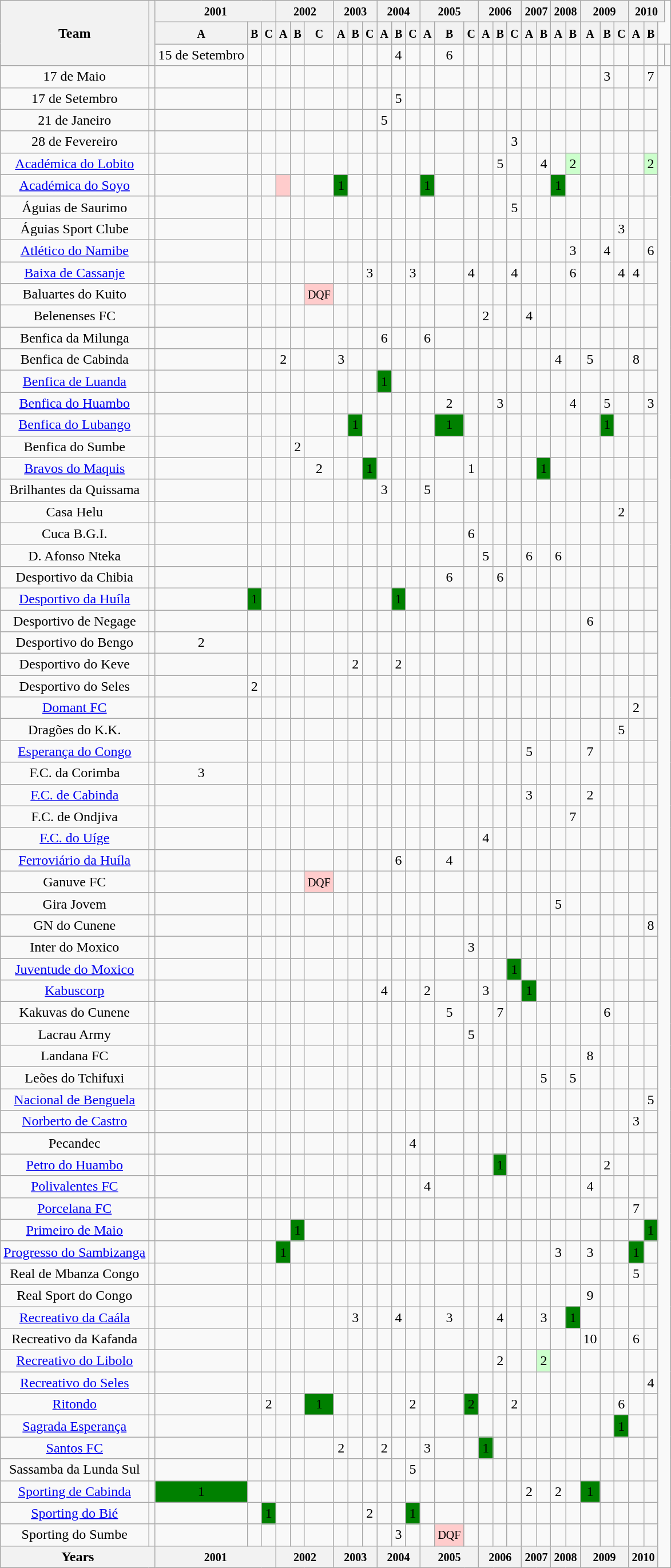<table class="wikitable plainrowheaders sortable" style="text-align:center">
<tr>
<th rowspan="3">Team</th>
<th rowspan="3"><small></small></th>
<th scope="col" colspan="3"><small>2001</small></th>
<th scope="col" colspan="3"><small>2002</small></th>
<th scope="col" colspan="3"><small>2003</small></th>
<th scope="col" colspan="3"><small>2004</small></th>
<th scope="col" colspan="3"><small>2005</small></th>
<th scope="col" colspan="3"><small>2006</small></th>
<th scope="col" colspan="2"><small>2007</small></th>
<th scope="col" colspan="2"><small>2008</small></th>
<th scope="col" colspan="3"><small>2009</small></th>
<th scope="col" colspan="3"><small>2010</small></th>
</tr>
<tr>
<th colspan="1"><small>A</small></th>
<th colspan="1"><small>B</small></th>
<th colspan="1"><small>C</small></th>
<th colspan="1"><small>A</small></th>
<th colspan="1"><small>B</small></th>
<th colspan="1"><small>C</small></th>
<th colspan="1"><small>A</small></th>
<th colspan="1"><small>B</small></th>
<th colspan="1"><small>C</small></th>
<th colspan="1"><small>A</small></th>
<th colspan="1"><small>B</small></th>
<th colspan="1"><small>C</small></th>
<th colspan="1"><small>A</small></th>
<th colspan="1"><small>B</small></th>
<th colspan="1"><small>C</small></th>
<th colspan="1"><small>A</small></th>
<th colspan="1"><small>B</small></th>
<th colspan="1"><small>C</small></th>
<th colspan="1"><small>A</small></th>
<th colspan="1"><small>B</small></th>
<th colspan="1"><small>A</small></th>
<th colspan="1"><small>B</small></th>
<th colspan="1"><small>A</small></th>
<th colspan="1"><small>B</small></th>
<th colspan="1"><small>C</small></th>
<th colspan="1"><small>A</small></th>
<th colspan="1"><small>B</small></th>
</tr>
<tr>
<td>15 de Setembro</td>
<td><small></small></td>
<td></td>
<td></td>
<td></td>
<td></td>
<td></td>
<td></td>
<td></td>
<td></td>
<td>4</td>
<td></td>
<td></td>
<td>6</td>
<td></td>
<td></td>
<td></td>
<td></td>
<td></td>
<td></td>
<td></td>
<td></td>
<td></td>
<td></td>
<td></td>
<td></td>
<td></td>
<td></td>
<td></td>
</tr>
<tr>
<td>17 de Maio</td>
<td><small></small></td>
<td></td>
<td></td>
<td></td>
<td></td>
<td></td>
<td></td>
<td></td>
<td></td>
<td></td>
<td></td>
<td></td>
<td></td>
<td></td>
<td></td>
<td></td>
<td></td>
<td></td>
<td></td>
<td></td>
<td></td>
<td></td>
<td></td>
<td></td>
<td>3</td>
<td></td>
<td></td>
<td>7</td>
</tr>
<tr>
<td>17 de Setembro</td>
<td><small></small></td>
<td></td>
<td></td>
<td></td>
<td></td>
<td></td>
<td></td>
<td></td>
<td></td>
<td></td>
<td></td>
<td>5</td>
<td></td>
<td></td>
<td></td>
<td></td>
<td></td>
<td></td>
<td></td>
<td></td>
<td></td>
<td></td>
<td></td>
<td></td>
<td></td>
<td></td>
<td></td>
<td></td>
</tr>
<tr>
<td>21 de Janeiro</td>
<td><small></small></td>
<td></td>
<td></td>
<td></td>
<td></td>
<td></td>
<td></td>
<td></td>
<td></td>
<td></td>
<td>5</td>
<td></td>
<td></td>
<td></td>
<td></td>
<td></td>
<td></td>
<td></td>
<td></td>
<td></td>
<td></td>
<td></td>
<td></td>
<td></td>
<td></td>
<td></td>
<td></td>
<td></td>
</tr>
<tr>
<td>28 de Fevereiro</td>
<td><small></small></td>
<td></td>
<td></td>
<td></td>
<td></td>
<td></td>
<td></td>
<td></td>
<td></td>
<td></td>
<td></td>
<td></td>
<td></td>
<td></td>
<td></td>
<td></td>
<td></td>
<td></td>
<td>3</td>
<td></td>
<td></td>
<td></td>
<td></td>
<td></td>
<td></td>
<td></td>
<td></td>
<td></td>
</tr>
<tr>
<td><a href='#'>Académica do Lobito</a></td>
<td><small></small></td>
<td></td>
<td></td>
<td></td>
<td></td>
<td></td>
<td></td>
<td></td>
<td></td>
<td></td>
<td></td>
<td></td>
<td></td>
<td></td>
<td></td>
<td></td>
<td></td>
<td>5</td>
<td></td>
<td></td>
<td>4</td>
<td></td>
<td style="background:#ccffcc;">2</td>
<td></td>
<td></td>
<td></td>
<td></td>
<td style="background:#ccffcc;">2</td>
</tr>
<tr>
<td><a href='#'>Académica do Soyo</a></td>
<td><small></small></td>
<td></td>
<td></td>
<td></td>
<td style="background:#ffcccc;" data-sort-value="3"></td>
<td></td>
<td></td>
<td style="background:#008000;">1</td>
<td></td>
<td></td>
<td></td>
<td></td>
<td></td>
<td style="background:#008000;">1</td>
<td></td>
<td></td>
<td></td>
<td></td>
<td></td>
<td></td>
<td></td>
<td style="background:#008000;">1</td>
<td></td>
<td></td>
<td></td>
<td></td>
<td></td>
<td></td>
</tr>
<tr>
<td>Águias de Saurimo</td>
<td><small></small></td>
<td></td>
<td></td>
<td></td>
<td></td>
<td></td>
<td></td>
<td></td>
<td></td>
<td></td>
<td></td>
<td></td>
<td></td>
<td></td>
<td></td>
<td></td>
<td></td>
<td></td>
<td>5</td>
<td></td>
<td></td>
<td></td>
<td></td>
<td></td>
<td></td>
<td></td>
<td></td>
<td></td>
</tr>
<tr>
<td>Águias Sport Clube</td>
<td><small></small></td>
<td></td>
<td></td>
<td></td>
<td></td>
<td></td>
<td></td>
<td></td>
<td></td>
<td></td>
<td></td>
<td></td>
<td></td>
<td></td>
<td></td>
<td></td>
<td></td>
<td></td>
<td></td>
<td></td>
<td></td>
<td></td>
<td></td>
<td></td>
<td></td>
<td>3</td>
<td></td>
<td></td>
</tr>
<tr>
<td><a href='#'>Atlético do Namibe</a></td>
<td><small></small></td>
<td></td>
<td></td>
<td></td>
<td></td>
<td></td>
<td></td>
<td></td>
<td></td>
<td></td>
<td></td>
<td></td>
<td></td>
<td></td>
<td></td>
<td></td>
<td></td>
<td></td>
<td></td>
<td></td>
<td></td>
<td></td>
<td>3</td>
<td></td>
<td>4</td>
<td></td>
<td></td>
<td>6</td>
</tr>
<tr>
<td><a href='#'>Baixa de Cassanje</a></td>
<td><small></small></td>
<td></td>
<td></td>
<td></td>
<td></td>
<td></td>
<td></td>
<td></td>
<td></td>
<td>3</td>
<td></td>
<td></td>
<td>3</td>
<td></td>
<td></td>
<td>4</td>
<td></td>
<td></td>
<td>4</td>
<td></td>
<td></td>
<td></td>
<td>6</td>
<td></td>
<td></td>
<td>4</td>
<td>4</td>
<td></td>
</tr>
<tr>
<td>Baluartes do Kuito</td>
<td><small></small></td>
<td></td>
<td></td>
<td></td>
<td></td>
<td></td>
<td style="background:#ffcccc;" data-sort-value="3"><small>DQF</small></td>
<td></td>
<td></td>
<td></td>
<td></td>
<td></td>
<td></td>
<td></td>
<td></td>
<td></td>
<td></td>
<td></td>
<td></td>
<td></td>
<td></td>
<td></td>
<td></td>
<td></td>
<td></td>
<td></td>
<td></td>
<td></td>
</tr>
<tr>
<td>Belenenses FC</td>
<td><small></small></td>
<td></td>
<td></td>
<td></td>
<td></td>
<td></td>
<td></td>
<td></td>
<td></td>
<td></td>
<td></td>
<td></td>
<td></td>
<td></td>
<td></td>
<td></td>
<td>2</td>
<td></td>
<td></td>
<td>4</td>
<td></td>
<td></td>
<td></td>
<td></td>
<td></td>
<td></td>
<td></td>
<td></td>
</tr>
<tr>
<td>Benfica da Milunga</td>
<td><small></small></td>
<td></td>
<td></td>
<td></td>
<td></td>
<td></td>
<td></td>
<td></td>
<td></td>
<td></td>
<td>6</td>
<td></td>
<td></td>
<td>6</td>
<td></td>
<td></td>
<td></td>
<td></td>
<td></td>
<td></td>
<td></td>
<td></td>
<td></td>
<td></td>
<td></td>
<td></td>
<td></td>
<td></td>
</tr>
<tr>
<td>Benfica de Cabinda</td>
<td><small></small></td>
<td></td>
<td></td>
<td></td>
<td>2</td>
<td></td>
<td></td>
<td>3</td>
<td></td>
<td></td>
<td></td>
<td></td>
<td></td>
<td></td>
<td></td>
<td></td>
<td></td>
<td></td>
<td></td>
<td></td>
<td></td>
<td>4</td>
<td></td>
<td data-sort-value="05">5</td>
<td></td>
<td></td>
<td>8</td>
<td></td>
</tr>
<tr>
<td><a href='#'>Benfica de Luanda</a></td>
<td><small></small></td>
<td></td>
<td></td>
<td></td>
<td></td>
<td></td>
<td></td>
<td></td>
<td></td>
<td></td>
<td style="background:#008000;">1</td>
<td></td>
<td></td>
<td></td>
<td></td>
<td></td>
<td></td>
<td></td>
<td></td>
<td></td>
<td></td>
<td></td>
<td></td>
<td></td>
<td></td>
<td></td>
<td></td>
<td></td>
</tr>
<tr>
<td><a href='#'>Benfica do Huambo</a></td>
<td><small></small></td>
<td></td>
<td></td>
<td></td>
<td></td>
<td></td>
<td></td>
<td></td>
<td></td>
<td></td>
<td></td>
<td></td>
<td></td>
<td></td>
<td>2</td>
<td></td>
<td></td>
<td>3</td>
<td></td>
<td></td>
<td></td>
<td></td>
<td>4</td>
<td></td>
<td>5</td>
<td></td>
<td></td>
<td>3</td>
</tr>
<tr>
<td><a href='#'>Benfica do Lubango</a></td>
<td><small></small></td>
<td></td>
<td></td>
<td></td>
<td></td>
<td></td>
<td></td>
<td></td>
<td style="background:#008000;">1</td>
<td></td>
<td></td>
<td></td>
<td></td>
<td></td>
<td style="background:#008000;">1</td>
<td></td>
<td></td>
<td></td>
<td></td>
<td></td>
<td></td>
<td></td>
<td></td>
<td></td>
<td style="background:#008000;">1</td>
<td></td>
<td></td>
<td></td>
</tr>
<tr>
<td>Benfica do Sumbe</td>
<td><small></small></td>
<td></td>
<td></td>
<td></td>
<td></td>
<td>2</td>
<td></td>
<td></td>
<td></td>
<td></td>
<td></td>
<td></td>
<td></td>
<td></td>
<td></td>
<td></td>
<td></td>
<td></td>
<td></td>
<td></td>
<td></td>
<td></td>
<td></td>
<td></td>
<td></td>
<td></td>
<td></td>
<td></td>
</tr>
<tr>
<td><a href='#'>Bravos do Maquis</a></td>
<td><small></small></td>
<td></td>
<td></td>
<td></td>
<td></td>
<td></td>
<td>2</td>
<td></td>
<td></td>
<td style="background:#008000;">1</td>
<td></td>
<td></td>
<td></td>
<td></td>
<td></td>
<td>1</td>
<td></td>
<td></td>
<td></td>
<td></td>
<td style="background:#008000;">1</td>
<td></td>
<td></td>
<td></td>
<td></td>
<td></td>
<td></td>
<td></td>
</tr>
<tr>
<td>Brilhantes da Quissama</td>
<td><small></small></td>
<td></td>
<td></td>
<td></td>
<td></td>
<td></td>
<td></td>
<td></td>
<td></td>
<td></td>
<td>3</td>
<td></td>
<td></td>
<td>5</td>
<td></td>
<td></td>
<td></td>
<td></td>
<td></td>
<td></td>
<td></td>
<td></td>
<td></td>
<td></td>
<td></td>
<td></td>
<td></td>
<td></td>
</tr>
<tr>
<td>Casa Helu</td>
<td><small></small></td>
<td></td>
<td></td>
<td></td>
<td></td>
<td></td>
<td></td>
<td></td>
<td></td>
<td></td>
<td></td>
<td></td>
<td></td>
<td></td>
<td></td>
<td></td>
<td></td>
<td></td>
<td></td>
<td></td>
<td></td>
<td></td>
<td></td>
<td></td>
<td></td>
<td>2</td>
<td></td>
<td></td>
</tr>
<tr>
<td>Cuca B.G.I.</td>
<td><small></small></td>
<td></td>
<td></td>
<td></td>
<td></td>
<td></td>
<td></td>
<td></td>
<td></td>
<td></td>
<td></td>
<td></td>
<td></td>
<td></td>
<td></td>
<td>6</td>
<td></td>
<td></td>
<td></td>
<td></td>
<td></td>
<td></td>
<td></td>
<td></td>
<td></td>
<td></td>
<td></td>
<td></td>
</tr>
<tr>
<td>D. Afonso Nteka</td>
<td><small></small></td>
<td></td>
<td></td>
<td></td>
<td></td>
<td></td>
<td></td>
<td></td>
<td></td>
<td></td>
<td></td>
<td></td>
<td></td>
<td></td>
<td></td>
<td></td>
<td>5</td>
<td></td>
<td></td>
<td>6</td>
<td></td>
<td>6</td>
<td></td>
<td></td>
<td></td>
<td></td>
<td></td>
<td></td>
</tr>
<tr>
<td>Desportivo da Chibia</td>
<td><small></small></td>
<td></td>
<td></td>
<td></td>
<td></td>
<td></td>
<td></td>
<td></td>
<td></td>
<td></td>
<td></td>
<td></td>
<td></td>
<td></td>
<td>6</td>
<td></td>
<td></td>
<td>6</td>
<td></td>
<td></td>
<td></td>
<td></td>
<td></td>
<td></td>
<td></td>
<td></td>
<td></td>
<td></td>
</tr>
<tr>
<td><a href='#'>Desportivo da Huíla</a></td>
<td><small></small></td>
<td></td>
<td style="background:#008000;">1</td>
<td></td>
<td></td>
<td></td>
<td></td>
<td></td>
<td></td>
<td></td>
<td></td>
<td style="background:#008000;">1</td>
<td></td>
<td></td>
<td></td>
<td></td>
<td></td>
<td></td>
<td></td>
<td></td>
<td></td>
<td></td>
<td></td>
<td></td>
<td></td>
<td></td>
<td></td>
<td></td>
</tr>
<tr>
<td>Desportivo de Negage</td>
<td><small></small></td>
<td></td>
<td></td>
<td></td>
<td></td>
<td></td>
<td></td>
<td></td>
<td></td>
<td></td>
<td></td>
<td></td>
<td></td>
<td></td>
<td></td>
<td></td>
<td></td>
<td></td>
<td></td>
<td></td>
<td></td>
<td></td>
<td></td>
<td data-sort-value="06">6</td>
<td></td>
<td></td>
<td></td>
<td></td>
</tr>
<tr>
<td>Desportivo do Bengo</td>
<td><small></small></td>
<td>2</td>
<td></td>
<td></td>
<td></td>
<td></td>
<td></td>
<td></td>
<td></td>
<td></td>
<td></td>
<td></td>
<td></td>
<td></td>
<td></td>
<td></td>
<td></td>
<td></td>
<td></td>
<td></td>
<td></td>
<td></td>
<td></td>
<td></td>
<td></td>
<td></td>
<td></td>
<td></td>
</tr>
<tr>
<td>Desportivo do Keve</td>
<td><small></small></td>
<td></td>
<td></td>
<td></td>
<td></td>
<td></td>
<td></td>
<td></td>
<td>2</td>
<td></td>
<td></td>
<td>2</td>
<td></td>
<td></td>
<td></td>
<td></td>
<td></td>
<td></td>
<td></td>
<td></td>
<td></td>
<td></td>
<td></td>
<td></td>
<td></td>
<td></td>
<td></td>
<td></td>
</tr>
<tr>
<td>Desportivo do Seles</td>
<td><small></small></td>
<td></td>
<td>2</td>
<td></td>
<td></td>
<td></td>
<td></td>
<td></td>
<td></td>
<td></td>
<td></td>
<td></td>
<td></td>
<td></td>
<td></td>
<td></td>
<td></td>
<td></td>
<td></td>
<td></td>
<td></td>
<td></td>
<td></td>
<td></td>
<td></td>
<td></td>
<td></td>
<td></td>
</tr>
<tr>
<td><a href='#'>Domant FC</a></td>
<td><small></small></td>
<td></td>
<td></td>
<td></td>
<td></td>
<td></td>
<td></td>
<td></td>
<td></td>
<td></td>
<td></td>
<td></td>
<td></td>
<td></td>
<td></td>
<td></td>
<td></td>
<td></td>
<td></td>
<td></td>
<td></td>
<td></td>
<td></td>
<td></td>
<td></td>
<td></td>
<td>2</td>
<td></td>
</tr>
<tr>
<td>Dragões do K.K.</td>
<td><small></small></td>
<td></td>
<td></td>
<td></td>
<td></td>
<td></td>
<td></td>
<td></td>
<td></td>
<td></td>
<td></td>
<td></td>
<td></td>
<td></td>
<td></td>
<td></td>
<td></td>
<td></td>
<td></td>
<td></td>
<td></td>
<td></td>
<td></td>
<td></td>
<td></td>
<td>5</td>
<td></td>
<td></td>
</tr>
<tr>
<td><a href='#'>Esperança do Congo</a></td>
<td><small></small></td>
<td></td>
<td></td>
<td></td>
<td></td>
<td></td>
<td></td>
<td></td>
<td></td>
<td></td>
<td></td>
<td></td>
<td></td>
<td></td>
<td></td>
<td></td>
<td></td>
<td></td>
<td></td>
<td>5</td>
<td></td>
<td></td>
<td></td>
<td data-sort-value="07">7</td>
<td></td>
<td></td>
<td></td>
<td></td>
</tr>
<tr>
<td>F.C. da Corimba</td>
<td><small></small></td>
<td>3</td>
<td></td>
<td></td>
<td></td>
<td></td>
<td></td>
<td></td>
<td></td>
<td></td>
<td></td>
<td></td>
<td></td>
<td></td>
<td></td>
<td></td>
<td></td>
<td></td>
<td></td>
<td></td>
<td></td>
<td></td>
<td></td>
<td></td>
<td></td>
<td></td>
<td></td>
<td></td>
</tr>
<tr>
<td><a href='#'>F.C. de Cabinda</a></td>
<td><small></small></td>
<td></td>
<td></td>
<td></td>
<td></td>
<td></td>
<td></td>
<td></td>
<td></td>
<td></td>
<td></td>
<td></td>
<td></td>
<td></td>
<td></td>
<td></td>
<td></td>
<td></td>
<td></td>
<td>3</td>
<td></td>
<td></td>
<td></td>
<td data-sort-value="02">2</td>
<td></td>
<td></td>
<td></td>
<td></td>
</tr>
<tr>
<td>F.C. de Ondjiva</td>
<td><small></small></td>
<td></td>
<td></td>
<td></td>
<td></td>
<td></td>
<td></td>
<td></td>
<td></td>
<td></td>
<td></td>
<td></td>
<td></td>
<td></td>
<td></td>
<td></td>
<td></td>
<td></td>
<td></td>
<td></td>
<td></td>
<td></td>
<td>7</td>
<td></td>
<td></td>
<td></td>
<td></td>
<td></td>
</tr>
<tr>
<td><a href='#'>F.C. do Uíge</a></td>
<td><small></small></td>
<td></td>
<td></td>
<td></td>
<td></td>
<td></td>
<td></td>
<td></td>
<td></td>
<td></td>
<td></td>
<td></td>
<td></td>
<td></td>
<td></td>
<td></td>
<td>4</td>
<td></td>
<td></td>
<td></td>
<td></td>
<td></td>
<td></td>
<td></td>
<td></td>
<td></td>
<td></td>
<td></td>
</tr>
<tr>
<td><a href='#'>Ferroviário da Huíla</a></td>
<td><small></small></td>
<td></td>
<td></td>
<td></td>
<td></td>
<td></td>
<td></td>
<td></td>
<td></td>
<td></td>
<td></td>
<td>6</td>
<td></td>
<td></td>
<td>4</td>
<td></td>
<td></td>
<td></td>
<td></td>
<td></td>
<td></td>
<td></td>
<td></td>
<td></td>
<td></td>
<td></td>
<td></td>
<td></td>
</tr>
<tr>
<td>Ganuve FC</td>
<td><small></small></td>
<td></td>
<td></td>
<td></td>
<td></td>
<td></td>
<td style="background:#ffcccc;" data-sort-value="3"><small>DQF</small></td>
<td></td>
<td></td>
<td></td>
<td></td>
<td></td>
<td></td>
<td></td>
<td></td>
<td></td>
<td></td>
<td></td>
<td></td>
<td></td>
<td></td>
<td></td>
<td></td>
<td></td>
<td></td>
<td></td>
<td></td>
<td></td>
</tr>
<tr>
<td>Gira Jovem</td>
<td><small></small></td>
<td></td>
<td></td>
<td></td>
<td></td>
<td></td>
<td></td>
<td></td>
<td></td>
<td></td>
<td></td>
<td></td>
<td></td>
<td></td>
<td></td>
<td></td>
<td></td>
<td></td>
<td></td>
<td></td>
<td></td>
<td>5</td>
<td></td>
<td></td>
<td></td>
<td></td>
<td></td>
<td></td>
</tr>
<tr>
<td>GN do Cunene</td>
<td><small></small></td>
<td></td>
<td></td>
<td></td>
<td></td>
<td></td>
<td></td>
<td></td>
<td></td>
<td></td>
<td></td>
<td></td>
<td></td>
<td></td>
<td></td>
<td></td>
<td></td>
<td></td>
<td></td>
<td></td>
<td></td>
<td></td>
<td></td>
<td></td>
<td></td>
<td></td>
<td></td>
<td>8</td>
</tr>
<tr>
<td>Inter do Moxico</td>
<td><small></small></td>
<td></td>
<td></td>
<td></td>
<td></td>
<td></td>
<td></td>
<td></td>
<td></td>
<td></td>
<td></td>
<td></td>
<td></td>
<td></td>
<td></td>
<td>3</td>
<td></td>
<td></td>
<td></td>
<td></td>
<td></td>
<td></td>
<td></td>
<td></td>
<td></td>
<td></td>
<td></td>
<td></td>
</tr>
<tr>
<td><a href='#'>Juventude do Moxico</a></td>
<td><small></small></td>
<td></td>
<td></td>
<td></td>
<td></td>
<td></td>
<td></td>
<td></td>
<td></td>
<td></td>
<td></td>
<td></td>
<td></td>
<td></td>
<td></td>
<td></td>
<td></td>
<td></td>
<td style="background:#008000;">1</td>
<td></td>
<td></td>
<td></td>
<td></td>
<td></td>
<td></td>
<td></td>
<td></td>
<td></td>
</tr>
<tr>
<td><a href='#'>Kabuscorp</a></td>
<td><small></small></td>
<td></td>
<td></td>
<td></td>
<td></td>
<td></td>
<td></td>
<td></td>
<td></td>
<td></td>
<td>4</td>
<td></td>
<td></td>
<td>2</td>
<td></td>
<td></td>
<td>3</td>
<td></td>
<td></td>
<td style="background:#008000;">1</td>
<td></td>
<td></td>
<td></td>
<td></td>
<td></td>
<td></td>
<td></td>
<td></td>
</tr>
<tr>
<td>Kakuvas do Cunene</td>
<td><small></small></td>
<td></td>
<td></td>
<td></td>
<td></td>
<td></td>
<td></td>
<td></td>
<td></td>
<td></td>
<td></td>
<td></td>
<td></td>
<td></td>
<td>5</td>
<td></td>
<td></td>
<td>7</td>
<td></td>
<td></td>
<td></td>
<td></td>
<td></td>
<td></td>
<td>6</td>
<td></td>
<td></td>
<td></td>
</tr>
<tr>
<td>Lacrau Army</td>
<td><small></small></td>
<td></td>
<td></td>
<td></td>
<td></td>
<td></td>
<td></td>
<td></td>
<td></td>
<td></td>
<td></td>
<td></td>
<td></td>
<td></td>
<td></td>
<td>5</td>
<td></td>
<td></td>
<td></td>
<td></td>
<td></td>
<td></td>
<td></td>
<td></td>
<td></td>
<td></td>
<td></td>
<td></td>
</tr>
<tr>
<td>Landana FC</td>
<td><small></small></td>
<td></td>
<td></td>
<td></td>
<td></td>
<td></td>
<td></td>
<td></td>
<td></td>
<td></td>
<td></td>
<td></td>
<td></td>
<td></td>
<td></td>
<td></td>
<td></td>
<td></td>
<td></td>
<td></td>
<td></td>
<td></td>
<td></td>
<td data-sort-value="08">8</td>
<td></td>
<td></td>
<td></td>
<td></td>
</tr>
<tr>
<td>Leões do Tchifuxi</td>
<td><small></small></td>
<td></td>
<td></td>
<td></td>
<td></td>
<td></td>
<td></td>
<td></td>
<td></td>
<td></td>
<td></td>
<td></td>
<td></td>
<td></td>
<td></td>
<td></td>
<td></td>
<td></td>
<td></td>
<td></td>
<td>5</td>
<td></td>
<td>5</td>
<td></td>
<td></td>
<td></td>
<td></td>
<td></td>
</tr>
<tr>
<td><a href='#'>Nacional de Benguela</a></td>
<td><small></small></td>
<td></td>
<td></td>
<td></td>
<td></td>
<td></td>
<td></td>
<td></td>
<td></td>
<td></td>
<td></td>
<td></td>
<td></td>
<td></td>
<td></td>
<td></td>
<td></td>
<td></td>
<td></td>
<td></td>
<td></td>
<td></td>
<td></td>
<td></td>
<td></td>
<td></td>
<td></td>
<td>5</td>
</tr>
<tr>
<td><a href='#'>Norberto de Castro</a></td>
<td><small></small></td>
<td></td>
<td></td>
<td></td>
<td></td>
<td></td>
<td></td>
<td></td>
<td></td>
<td></td>
<td></td>
<td></td>
<td></td>
<td></td>
<td></td>
<td></td>
<td></td>
<td></td>
<td></td>
<td></td>
<td></td>
<td></td>
<td></td>
<td></td>
<td></td>
<td></td>
<td>3</td>
<td></td>
</tr>
<tr>
<td>Pecandec</td>
<td><small></small></td>
<td></td>
<td></td>
<td></td>
<td></td>
<td></td>
<td></td>
<td></td>
<td></td>
<td></td>
<td></td>
<td></td>
<td>4</td>
<td></td>
<td></td>
<td></td>
<td></td>
<td></td>
<td></td>
<td></td>
<td></td>
<td></td>
<td></td>
<td></td>
<td></td>
<td></td>
<td></td>
<td></td>
</tr>
<tr>
<td><a href='#'>Petro do Huambo</a></td>
<td><small></small></td>
<td></td>
<td></td>
<td></td>
<td></td>
<td></td>
<td></td>
<td></td>
<td></td>
<td></td>
<td></td>
<td></td>
<td></td>
<td></td>
<td></td>
<td></td>
<td></td>
<td style="background:#008000;">1</td>
<td></td>
<td></td>
<td></td>
<td></td>
<td></td>
<td></td>
<td>2</td>
<td></td>
<td></td>
<td></td>
</tr>
<tr>
<td><a href='#'>Polivalentes FC</a></td>
<td><small></small></td>
<td></td>
<td></td>
<td></td>
<td></td>
<td></td>
<td></td>
<td></td>
<td></td>
<td></td>
<td></td>
<td></td>
<td></td>
<td>4</td>
<td></td>
<td></td>
<td></td>
<td></td>
<td></td>
<td></td>
<td></td>
<td></td>
<td></td>
<td data-sort-value="04">4</td>
<td></td>
<td></td>
<td></td>
<td></td>
</tr>
<tr>
<td><a href='#'>Porcelana FC</a></td>
<td><small></small></td>
<td></td>
<td></td>
<td></td>
<td></td>
<td></td>
<td></td>
<td></td>
<td></td>
<td></td>
<td></td>
<td></td>
<td></td>
<td></td>
<td></td>
<td></td>
<td></td>
<td></td>
<td></td>
<td></td>
<td></td>
<td></td>
<td></td>
<td></td>
<td></td>
<td></td>
<td>7</td>
<td></td>
</tr>
<tr>
<td><a href='#'>Primeiro de Maio</a></td>
<td><small></small></td>
<td></td>
<td></td>
<td></td>
<td></td>
<td style="background:#008000;">1</td>
<td></td>
<td></td>
<td></td>
<td></td>
<td></td>
<td></td>
<td></td>
<td></td>
<td></td>
<td></td>
<td></td>
<td></td>
<td></td>
<td></td>
<td></td>
<td></td>
<td></td>
<td></td>
<td></td>
<td></td>
<td></td>
<td style="background:#008000;">1</td>
</tr>
<tr>
<td><a href='#'>Progresso do Sambizanga</a></td>
<td><small></small></td>
<td></td>
<td></td>
<td></td>
<td style="background:#008000;">1</td>
<td></td>
<td></td>
<td></td>
<td></td>
<td></td>
<td></td>
<td></td>
<td></td>
<td></td>
<td></td>
<td></td>
<td></td>
<td></td>
<td></td>
<td></td>
<td></td>
<td>3</td>
<td></td>
<td data-sort-value="03">3</td>
<td></td>
<td></td>
<td style="background:#008000;">1</td>
<td></td>
</tr>
<tr>
<td>Real de Mbanza Congo</td>
<td><small></small></td>
<td></td>
<td></td>
<td></td>
<td></td>
<td></td>
<td></td>
<td></td>
<td></td>
<td></td>
<td></td>
<td></td>
<td></td>
<td></td>
<td></td>
<td></td>
<td></td>
<td></td>
<td></td>
<td></td>
<td></td>
<td></td>
<td></td>
<td></td>
<td></td>
<td></td>
<td>5</td>
<td></td>
</tr>
<tr>
<td>Real Sport do Congo</td>
<td><small></small></td>
<td></td>
<td></td>
<td></td>
<td></td>
<td></td>
<td></td>
<td></td>
<td></td>
<td></td>
<td></td>
<td></td>
<td></td>
<td></td>
<td></td>
<td></td>
<td></td>
<td></td>
<td></td>
<td></td>
<td></td>
<td></td>
<td></td>
<td data-sort-value="09">9</td>
<td></td>
<td></td>
<td></td>
<td></td>
</tr>
<tr>
<td><a href='#'>Recreativo da Caála</a></td>
<td><small></small></td>
<td></td>
<td></td>
<td></td>
<td></td>
<td></td>
<td></td>
<td></td>
<td>3</td>
<td></td>
<td></td>
<td>4</td>
<td></td>
<td></td>
<td>3</td>
<td></td>
<td></td>
<td>4</td>
<td></td>
<td></td>
<td>3</td>
<td></td>
<td style="background:#008000;">1</td>
<td></td>
<td></td>
<td></td>
<td></td>
<td></td>
</tr>
<tr>
<td>Recreativo da Kafanda</td>
<td><small></small></td>
<td></td>
<td></td>
<td></td>
<td></td>
<td></td>
<td></td>
<td></td>
<td></td>
<td></td>
<td></td>
<td></td>
<td></td>
<td></td>
<td></td>
<td></td>
<td></td>
<td></td>
<td></td>
<td></td>
<td></td>
<td></td>
<td></td>
<td>10</td>
<td></td>
<td></td>
<td>6</td>
<td></td>
</tr>
<tr>
<td><a href='#'>Recreativo do Libolo</a></td>
<td><small></small></td>
<td></td>
<td></td>
<td></td>
<td></td>
<td></td>
<td></td>
<td></td>
<td></td>
<td></td>
<td></td>
<td></td>
<td></td>
<td></td>
<td></td>
<td></td>
<td></td>
<td>2</td>
<td></td>
<td></td>
<td style="background:#ccffcc;">2</td>
<td></td>
<td></td>
<td></td>
<td></td>
<td></td>
<td></td>
<td></td>
</tr>
<tr>
<td><a href='#'>Recreativo do Seles</a></td>
<td><small></small></td>
<td></td>
<td></td>
<td></td>
<td></td>
<td></td>
<td></td>
<td></td>
<td></td>
<td></td>
<td></td>
<td></td>
<td></td>
<td></td>
<td></td>
<td></td>
<td></td>
<td></td>
<td></td>
<td></td>
<td></td>
<td></td>
<td></td>
<td></td>
<td></td>
<td></td>
<td></td>
<td>4</td>
</tr>
<tr>
<td><a href='#'>Ritondo</a></td>
<td><small></small></td>
<td></td>
<td></td>
<td>2</td>
<td></td>
<td></td>
<td style="background:#008000;">1</td>
<td></td>
<td></td>
<td></td>
<td></td>
<td></td>
<td>2</td>
<td></td>
<td></td>
<td style="background:#008000;">2</td>
<td></td>
<td></td>
<td>2</td>
<td></td>
<td></td>
<td></td>
<td></td>
<td></td>
<td></td>
<td>6</td>
<td></td>
<td></td>
</tr>
<tr>
<td><a href='#'>Sagrada Esperança</a></td>
<td><small></small></td>
<td></td>
<td></td>
<td></td>
<td></td>
<td></td>
<td></td>
<td></td>
<td></td>
<td></td>
<td></td>
<td></td>
<td></td>
<td></td>
<td></td>
<td></td>
<td></td>
<td></td>
<td></td>
<td></td>
<td></td>
<td></td>
<td></td>
<td></td>
<td></td>
<td style="background:#008000;">1</td>
<td></td>
<td></td>
</tr>
<tr>
<td><a href='#'>Santos FC</a></td>
<td><small></small></td>
<td></td>
<td></td>
<td></td>
<td></td>
<td></td>
<td></td>
<td>2</td>
<td></td>
<td></td>
<td>2</td>
<td></td>
<td></td>
<td>3</td>
<td></td>
<td></td>
<td style="background:#008000;">1</td>
<td></td>
<td></td>
<td></td>
<td></td>
<td></td>
<td></td>
<td></td>
<td></td>
<td></td>
<td></td>
<td></td>
</tr>
<tr>
<td>Sassamba da Lunda Sul</td>
<td><small></small></td>
<td></td>
<td></td>
<td></td>
<td></td>
<td></td>
<td></td>
<td></td>
<td></td>
<td></td>
<td></td>
<td></td>
<td>5</td>
<td></td>
<td></td>
<td></td>
<td></td>
<td></td>
<td></td>
<td></td>
<td></td>
<td></td>
<td></td>
<td></td>
<td></td>
<td></td>
<td></td>
<td></td>
</tr>
<tr>
<td><a href='#'>Sporting de Cabinda</a></td>
<td><small></small></td>
<td style="background:#008000;">1</td>
<td></td>
<td></td>
<td></td>
<td></td>
<td></td>
<td></td>
<td></td>
<td></td>
<td></td>
<td></td>
<td></td>
<td></td>
<td></td>
<td></td>
<td></td>
<td></td>
<td></td>
<td>2</td>
<td></td>
<td>2</td>
<td></td>
<td style="background:#008000;" data-sort-value="01">1</td>
<td></td>
<td></td>
<td></td>
<td></td>
</tr>
<tr>
<td><a href='#'>Sporting do Bié</a></td>
<td><small></small></td>
<td></td>
<td></td>
<td style="background:#008000;">1</td>
<td></td>
<td></td>
<td></td>
<td></td>
<td></td>
<td>2</td>
<td></td>
<td></td>
<td style="background:#008000;">1</td>
<td></td>
<td></td>
<td></td>
<td></td>
<td></td>
<td></td>
<td></td>
<td></td>
<td></td>
<td></td>
<td></td>
<td></td>
<td></td>
<td></td>
<td></td>
</tr>
<tr>
<td>Sporting do Sumbe</td>
<td><small></small></td>
<td></td>
<td></td>
<td></td>
<td></td>
<td></td>
<td></td>
<td></td>
<td></td>
<td></td>
<td></td>
<td>3</td>
<td></td>
<td></td>
<td style="background:#ffcccc;" data-sort-value="7"><small>DQF</small></td>
<td></td>
<td></td>
<td></td>
<td></td>
<td></td>
<td></td>
<td></td>
<td></td>
<td></td>
<td></td>
<td></td>
<td></td>
<td></td>
</tr>
<tr>
<th colspan=2>Years</th>
<th colspan=3><small>2001</small></th>
<th colspan=3><small>2002</small></th>
<th colspan=3><small>2003</small></th>
<th colspan=3><small>2004</small></th>
<th colspan=3><small>2005</small></th>
<th colspan=3><small>2006</small></th>
<th colspan=2><small>2007</small></th>
<th colspan=2><small>2008</small></th>
<th colspan=3><small>2009</small></th>
<th colspan=2><small>2010</small></th>
</tr>
</table>
